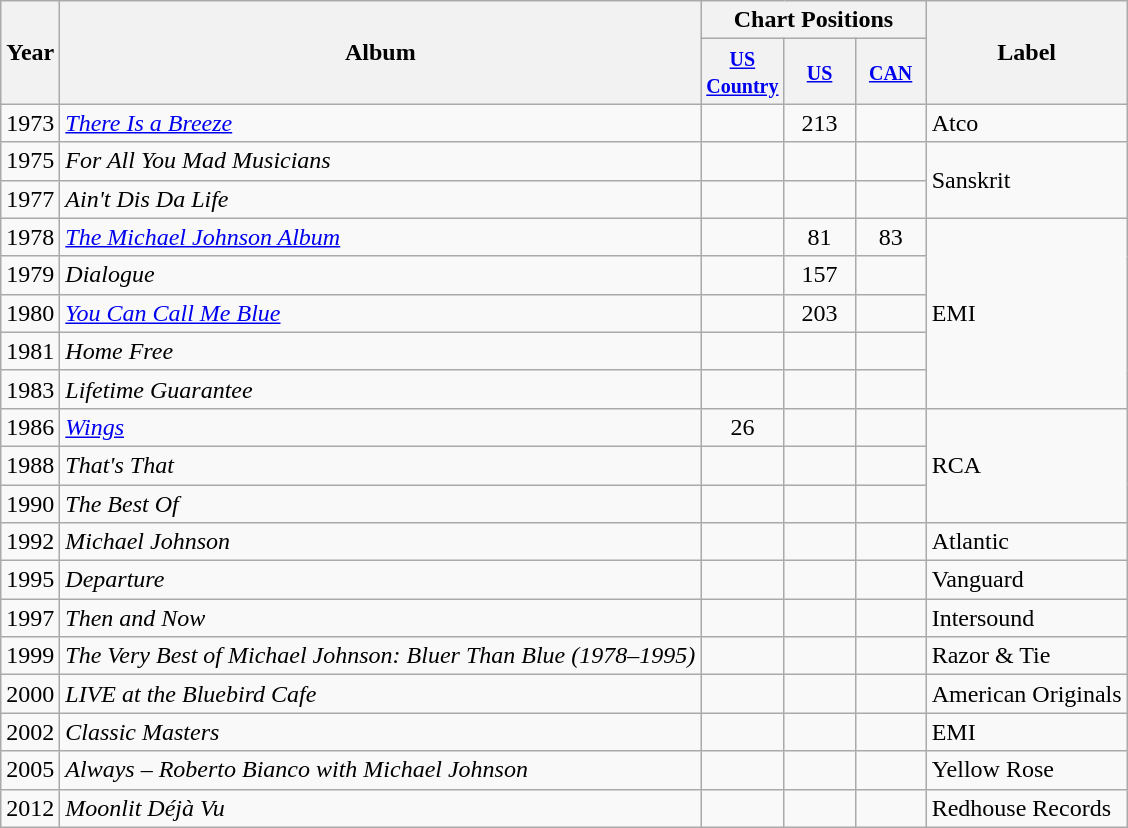<table class="wikitable">
<tr>
<th rowspan="2">Year</th>
<th rowspan="2">Album</th>
<th colspan="3">Chart Positions</th>
<th rowspan="2">Label</th>
</tr>
<tr>
<th width="40"><small><a href='#'>US Country</a></small><br></th>
<th width="40"><small><a href='#'>US</a></small><br></th>
<th width="40"><small><a href='#'>CAN</a></small><br></th>
</tr>
<tr>
<td>1973</td>
<td><em><a href='#'>There Is a Breeze</a></em></td>
<td></td>
<td align="center">213</td>
<td></td>
<td>Atco</td>
</tr>
<tr>
<td>1975</td>
<td><em>For All You Mad Musicians</em></td>
<td></td>
<td></td>
<td></td>
<td rowspan="2">Sanskrit</td>
</tr>
<tr>
<td>1977</td>
<td><em>Ain't Dis Da Life</em></td>
<td></td>
<td></td>
<td></td>
</tr>
<tr>
<td>1978</td>
<td><em><a href='#'>The Michael Johnson Album</a></em></td>
<td></td>
<td align="center">81</td>
<td align="center">83</td>
<td rowspan="5">EMI</td>
</tr>
<tr>
<td>1979</td>
<td><em>Dialogue</em></td>
<td></td>
<td align="center">157</td>
<td></td>
</tr>
<tr>
<td>1980</td>
<td><em><a href='#'>You Can Call Me Blue</a></em></td>
<td></td>
<td align="center">203</td>
<td></td>
</tr>
<tr>
<td>1981</td>
<td><em>Home Free</em></td>
<td></td>
<td></td>
<td></td>
</tr>
<tr>
<td>1983</td>
<td><em>Lifetime Guarantee</em></td>
<td></td>
<td></td>
<td></td>
</tr>
<tr>
<td>1986</td>
<td><em><a href='#'>Wings</a></em></td>
<td align="center">26</td>
<td></td>
<td></td>
<td rowspan="3">RCA</td>
</tr>
<tr>
<td>1988</td>
<td><em>That's That</em></td>
<td></td>
<td></td>
<td></td>
</tr>
<tr>
<td>1990</td>
<td><em>The Best Of</em></td>
<td></td>
<td></td>
<td></td>
</tr>
<tr>
<td>1992</td>
<td><em>Michael Johnson</em></td>
<td></td>
<td></td>
<td></td>
<td>Atlantic</td>
</tr>
<tr>
<td>1995</td>
<td><em>Departure</em></td>
<td></td>
<td></td>
<td></td>
<td>Vanguard</td>
</tr>
<tr>
<td>1997</td>
<td><em>Then and Now</em></td>
<td></td>
<td></td>
<td></td>
<td>Intersound</td>
</tr>
<tr>
<td>1999</td>
<td><em>The Very Best of Michael Johnson: Bluer Than Blue (1978–1995)</em></td>
<td></td>
<td></td>
<td></td>
<td>Razor & Tie</td>
</tr>
<tr>
<td>2000</td>
<td><em>LIVE at the Bluebird Cafe</em></td>
<td></td>
<td></td>
<td></td>
<td>American Originals</td>
</tr>
<tr>
<td>2002</td>
<td><em>Classic Masters</em></td>
<td></td>
<td></td>
<td></td>
<td>EMI</td>
</tr>
<tr>
<td>2005</td>
<td><em>Always – Roberto Bianco with Michael Johnson</em></td>
<td></td>
<td></td>
<td></td>
<td>Yellow Rose</td>
</tr>
<tr>
<td>2012</td>
<td><em>Moonlit Déjà Vu</em></td>
<td></td>
<td></td>
<td></td>
<td>Redhouse Records</td>
</tr>
</table>
